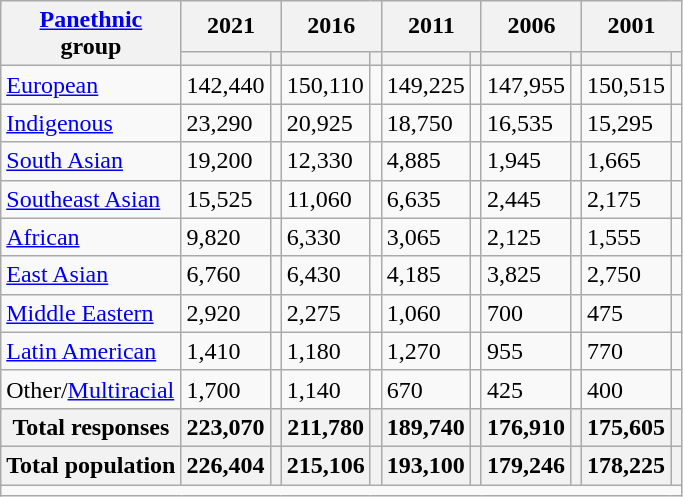<table class="wikitable collapsible sortable">
<tr>
<th rowspan="2"><a href='#'>Panethnic</a><br>group</th>
<th colspan="2">2021</th>
<th colspan="2">2016</th>
<th colspan="2">2011</th>
<th colspan="2">2006</th>
<th colspan="2">2001</th>
</tr>
<tr>
<th><a href='#'></a></th>
<th></th>
<th></th>
<th></th>
<th></th>
<th></th>
<th></th>
<th></th>
<th></th>
<th></th>
</tr>
<tr>
<td><a href='#'>European</a></td>
<td>142,440</td>
<td></td>
<td>150,110</td>
<td></td>
<td>149,225</td>
<td></td>
<td>147,955</td>
<td></td>
<td>150,515</td>
<td></td>
</tr>
<tr>
<td><a href='#'>Indigenous</a></td>
<td>23,290</td>
<td></td>
<td>20,925</td>
<td></td>
<td>18,750</td>
<td></td>
<td>16,535</td>
<td></td>
<td>15,295</td>
<td></td>
</tr>
<tr>
<td><a href='#'>South Asian</a></td>
<td>19,200</td>
<td></td>
<td>12,330</td>
<td></td>
<td>4,885</td>
<td></td>
<td>1,945</td>
<td></td>
<td>1,665</td>
<td></td>
</tr>
<tr>
<td><a href='#'>Southeast Asian</a></td>
<td>15,525</td>
<td></td>
<td>11,060</td>
<td></td>
<td>6,635</td>
<td></td>
<td>2,445</td>
<td></td>
<td>2,175</td>
<td></td>
</tr>
<tr>
<td><a href='#'>African</a></td>
<td>9,820</td>
<td></td>
<td>6,330</td>
<td></td>
<td>3,065</td>
<td></td>
<td>2,125</td>
<td></td>
<td>1,555</td>
<td></td>
</tr>
<tr>
<td><a href='#'>East Asian</a></td>
<td>6,760</td>
<td></td>
<td>6,430</td>
<td></td>
<td>4,185</td>
<td></td>
<td>3,825</td>
<td></td>
<td>2,750</td>
<td></td>
</tr>
<tr>
<td><a href='#'>Middle Eastern</a></td>
<td>2,920</td>
<td></td>
<td>2,275</td>
<td></td>
<td>1,060</td>
<td></td>
<td>700</td>
<td></td>
<td>475</td>
<td></td>
</tr>
<tr>
<td><a href='#'>Latin American</a></td>
<td>1,410</td>
<td></td>
<td>1,180</td>
<td></td>
<td>1,270</td>
<td></td>
<td>955</td>
<td></td>
<td>770</td>
<td></td>
</tr>
<tr>
<td>Other/<a href='#'>Multiracial</a></td>
<td>1,700</td>
<td></td>
<td>1,140</td>
<td></td>
<td>670</td>
<td></td>
<td>425</td>
<td></td>
<td>400</td>
<td></td>
</tr>
<tr>
<th>Total responses</th>
<th>223,070</th>
<th></th>
<th>211,780</th>
<th></th>
<th>189,740</th>
<th></th>
<th>176,910</th>
<th></th>
<th>175,605</th>
<th></th>
</tr>
<tr>
<th>Total population</th>
<th>226,404</th>
<th></th>
<th>215,106</th>
<th></th>
<th>193,100</th>
<th></th>
<th>179,246</th>
<th></th>
<th>178,225</th>
<th></th>
</tr>
<tr class="sortbottom">
<td colspan="15"></td>
</tr>
</table>
